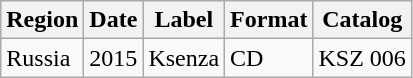<table class="wikitable">
<tr>
<th>Region</th>
<th>Date</th>
<th>Label</th>
<th>Format</th>
<th>Catalog</th>
</tr>
<tr>
<td>Russia</td>
<td>2015</td>
<td>Ksenza</td>
<td>CD</td>
<td>KSZ 006</td>
</tr>
</table>
